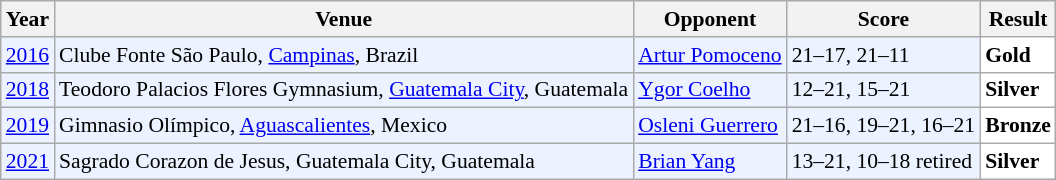<table class="sortable wikitable" style="font-size: 90%;">
<tr>
<th>Year</th>
<th>Venue</th>
<th>Opponent</th>
<th>Score</th>
<th>Result</th>
</tr>
<tr style="background:#ECF2FF">
<td align="center"><a href='#'>2016</a></td>
<td align="left">Clube Fonte São Paulo, <a href='#'>Campinas</a>, Brazil</td>
<td align="left"> <a href='#'>Artur Pomoceno</a></td>
<td align="left">21–17, 21–11</td>
<td style="text-align:left; background:white"> <strong>Gold</strong></td>
</tr>
<tr style="background:#ECF2FF">
<td align="center"><a href='#'>2018</a></td>
<td align="left">Teodoro Palacios Flores Gymnasium, <a href='#'>Guatemala City</a>, Guatemala</td>
<td align="left"> <a href='#'>Ygor Coelho</a></td>
<td align="left">12–21, 15–21</td>
<td style="text-align:left; background:white"> <strong>Silver</strong></td>
</tr>
<tr style="background:#ECF2FF">
<td align="center"><a href='#'>2019</a></td>
<td align="left">Gimnasio Olímpico, <a href='#'>Aguascalientes</a>, Mexico</td>
<td align="left"> <a href='#'>Osleni Guerrero</a></td>
<td align="left">21–16, 19–21, 16–21</td>
<td style="text-align:left; background:white"> <strong>Bronze</strong></td>
</tr>
<tr style="background:#ECF2FF">
<td align="center"><a href='#'>2021</a></td>
<td align="left">Sagrado Corazon de Jesus, Guatemala City, Guatemala</td>
<td align="left"> <a href='#'>Brian Yang</a></td>
<td align="left">13–21, 10–18 retired</td>
<td style="text-align:left; background:white"> <strong>Silver</strong></td>
</tr>
</table>
